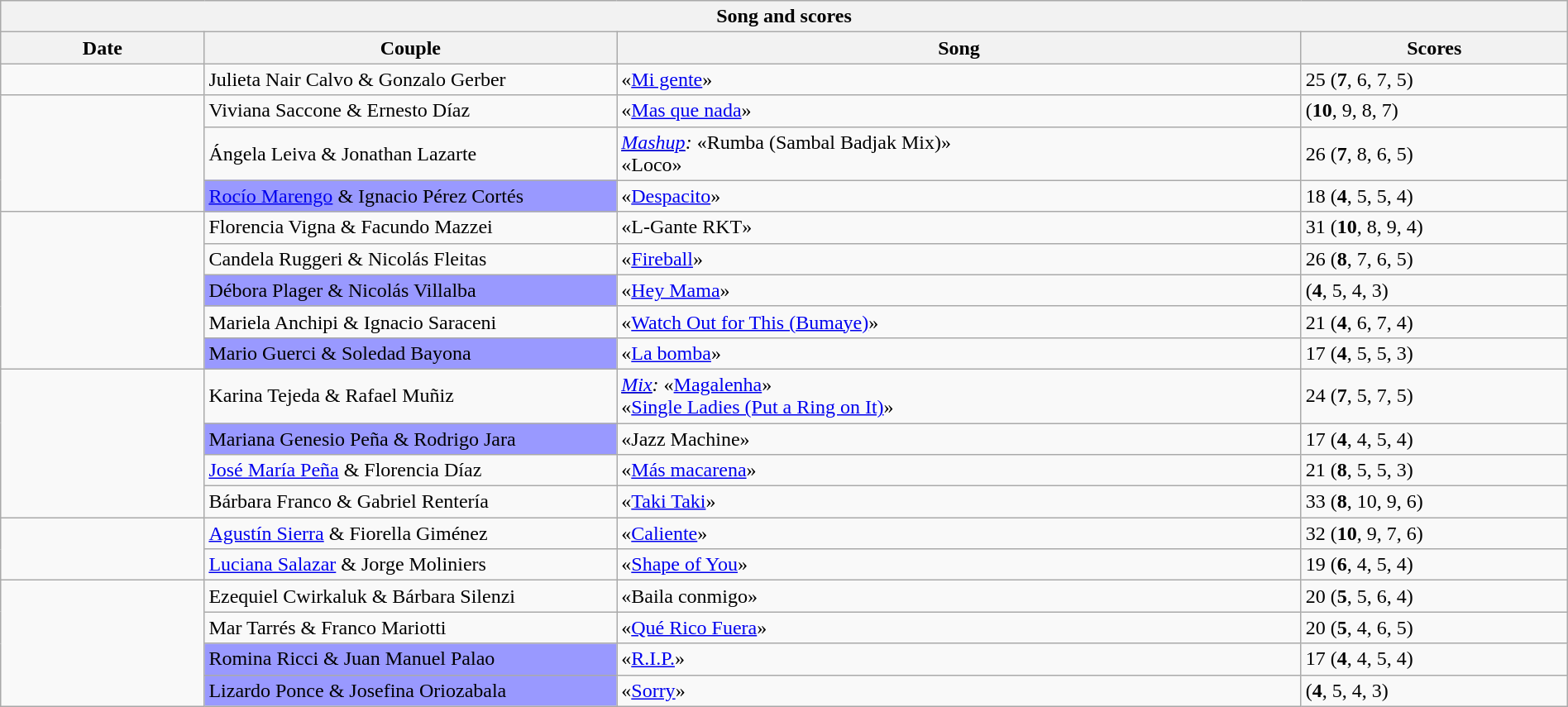<table class="wikitable collapsible collapsed" style="text-align: align; width: 100%;">
<tr>
<th colspan="11" style="with: 100%;" align="center">Song and scores</th>
</tr>
<tr>
<th width=90>Date</th>
<th width=190>Couple</th>
<th width=320>Song</th>
<th width=120>Scores</th>
</tr>
<tr>
<td></td>
<td>Julieta Nair Calvo & Gonzalo Gerber</td>
<td>«<a href='#'>Mi gente</a>» </td>
<td>25 (<strong>7</strong>, 6, 7, 5)</td>
</tr>
<tr>
<td rowspan="3"></td>
<td>Viviana Saccone & Ernesto Díaz</td>
<td>«<a href='#'>Mas que nada</a>» </td>
<td> (<strong>10</strong>, 9, 8, 7)</td>
</tr>
<tr>
<td>Ángela Leiva & Jonathan Lazarte</td>
<td><em><u><a href='#'>Mashup</a></u>:</em> «Rumba (Sambal Badjak Mix)» <br>«Loco» </td>
<td>26 (<strong>7</strong>, 8, 6, 5)</td>
</tr>
<tr>
<td bgcolor="#9999FF"><a href='#'>Rocío Marengo</a> & Ignacio Pérez Cortés</td>
<td>«<a href='#'>Despacito</a>» </td>
<td>18 (<strong>4</strong>, 5, 5, 4)</td>
</tr>
<tr>
<td rowspan="5"></td>
<td>Florencia Vigna & Facundo Mazzei</td>
<td>«L-Gante RKT» </td>
<td>31 (<strong>10</strong>, 8, 9, 4)</td>
</tr>
<tr>
<td>Candela Ruggeri & Nicolás Fleitas</td>
<td>«<a href='#'>Fireball</a>» </td>
<td>26 (<strong>8</strong>, 7, 6, 5)</td>
</tr>
<tr>
<td bgcolor="#9999FF">Débora Plager & Nicolás Villalba</td>
<td>«<a href='#'>Hey Mama</a>» </td>
<td> (<strong>4</strong>, 5, 4, 3)</td>
</tr>
<tr>
<td>Mariela Anchipi & Ignacio Saraceni</td>
<td>«<a href='#'>Watch Out for This (Bumaye)</a>» </td>
<td>21 (<strong>4</strong>, 6, 7, 4)</td>
</tr>
<tr>
<td bgcolor="#9999FF">Mario Guerci & Soledad Bayona</td>
<td>«<a href='#'>La bomba</a>» </td>
<td>17 (<strong>4</strong>, 5, 5, 3)</td>
</tr>
<tr>
<td rowspan="4"></td>
<td>Karina Tejeda & Rafael Muñiz</td>
<td><em><u><a href='#'>Mix</a></u>:</em> «<a href='#'>Magalenha</a>» <br>«<a href='#'>Single Ladies (Put a Ring on It)</a>» </td>
<td>24 (<strong>7</strong>, 5, 7, 5)</td>
</tr>
<tr>
<td bgcolor="#9999FF">Mariana Genesio Peña & Rodrigo Jara</td>
<td>«Jazz Machine» </td>
<td>17 (<strong>4</strong>, 4, 5, 4)</td>
</tr>
<tr>
<td><a href='#'>José María Peña</a> & Florencia Díaz</td>
<td>«<a href='#'>Más macarena</a>» </td>
<td>21 (<strong>8</strong>, 5, 5, 3)</td>
</tr>
<tr>
<td>Bárbara Franco & Gabriel Rentería</td>
<td>«<a href='#'>Taki Taki</a>» </td>
<td>33 (<strong>8</strong>, 10, 9, 6)</td>
</tr>
<tr>
<td rowspan="2"></td>
<td><a href='#'>Agustín Sierra</a> & Fiorella Giménez</td>
<td>«<a href='#'>Caliente</a>» </td>
<td>32 (<strong>10</strong>, 9, 7, 6)</td>
</tr>
<tr>
<td><a href='#'>Luciana Salazar</a> & Jorge Moliniers</td>
<td>«<a href='#'>Shape of You</a>» </td>
<td>19 (<strong>6</strong>, 4, 5, 4)</td>
</tr>
<tr>
<td rowspan="4"></td>
<td>Ezequiel Cwirkaluk & Bárbara Silenzi</td>
<td>«Baila conmigo» </td>
<td>20 (<strong>5</strong>, 5, 6, 4)</td>
</tr>
<tr>
<td>Mar Tarrés & Franco Mariotti</td>
<td>«<a href='#'>Qué Rico Fuera</a>» </td>
<td>20 (<strong>5</strong>, 4, 6, 5)</td>
</tr>
<tr>
<td bgcolor="#9999FF">Romina Ricci & Juan Manuel Palao</td>
<td>«<a href='#'>R.I.P.</a>» </td>
<td>17 (<strong>4</strong>, 4, 5, 4)</td>
</tr>
<tr>
<td bgcolor="#9999FF">Lizardo Ponce & Josefina Oriozabala</td>
<td>«<a href='#'>Sorry</a>» </td>
<td> (<strong>4</strong>, 5, 4, 3)</td>
</tr>
</table>
